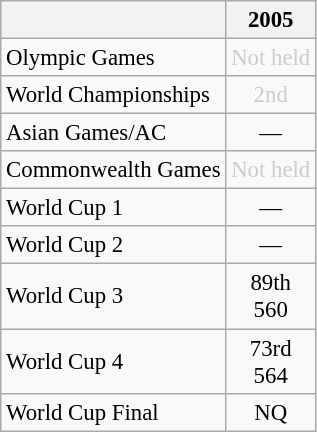<table class="wikitable" style="font-size: 95%; text-align: center">
<tr>
<th></th>
<th>2005</th>
</tr>
<tr>
<td style="text-align: left">Olympic Games</td>
<td style="color: #cccccc">Not held</td>
</tr>
<tr>
<td style="text-align: left">World Championships</td>
<td style="color: #cccccc">2nd</td>
</tr>
<tr>
<td style="text-align: left">Asian Games/AC</td>
<td>—</td>
</tr>
<tr>
<td style="text-align: left">Commonwealth Games</td>
<td style="color: #cccccc">Not held</td>
</tr>
<tr>
<td style="text-align: left">World Cup 1</td>
<td>—</td>
</tr>
<tr>
<td style="text-align: left">World Cup 2</td>
<td>—</td>
</tr>
<tr>
<td style="text-align: left">World Cup 3</td>
<td>89th<br>560</td>
</tr>
<tr>
<td style="text-align: left">World Cup 4</td>
<td>73rd<br>564</td>
</tr>
<tr>
<td style="text-align: left">World Cup Final</td>
<td>NQ</td>
</tr>
</table>
